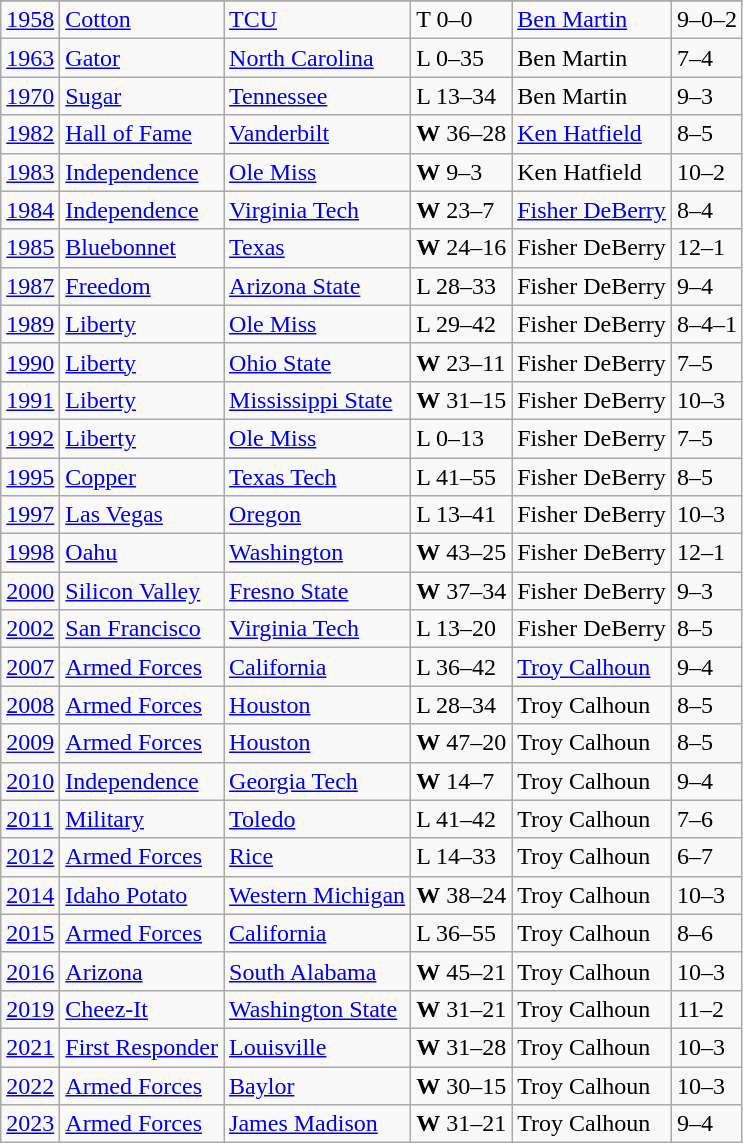<table class=wikitable>
<tr>
</tr>
<tr>
<td><a href='#'>1958</a></td>
<td><a href='#'>Cotton</a></td>
<td><a href='#'>TCU</a></td>
<td>T 0–0</td>
<td><a href='#'>Ben Martin</a></td>
<td>9–0–2</td>
</tr>
<tr>
<td><a href='#'>1963</a></td>
<td><a href='#'>Gator</a></td>
<td><a href='#'>North Carolina</a></td>
<td>L 0–35</td>
<td>Ben Martin</td>
<td>7–4</td>
</tr>
<tr>
<td><a href='#'>1970</a></td>
<td><a href='#'>Sugar</a></td>
<td><a href='#'>Tennessee</a></td>
<td>L 13–34</td>
<td>Ben Martin</td>
<td>9–3</td>
</tr>
<tr>
<td><a href='#'>1982</a></td>
<td><a href='#'>Hall of Fame</a></td>
<td><a href='#'>Vanderbilt</a></td>
<td><strong>W</strong> 36–28</td>
<td><a href='#'>Ken Hatfield</a></td>
<td>8–5</td>
</tr>
<tr>
<td><a href='#'>1983</a></td>
<td><a href='#'>Independence</a></td>
<td><a href='#'>Ole Miss</a></td>
<td><strong>W</strong> 9–3</td>
<td>Ken Hatfield</td>
<td>10–2</td>
</tr>
<tr>
<td><a href='#'>1984</a></td>
<td><a href='#'>Independence</a></td>
<td><a href='#'>Virginia Tech</a></td>
<td><strong>W</strong> 23–7</td>
<td><a href='#'>Fisher DeBerry</a></td>
<td>8–4</td>
</tr>
<tr>
<td><a href='#'>1985</a></td>
<td><a href='#'>Bluebonnet</a></td>
<td><a href='#'>Texas</a></td>
<td><strong>W</strong> 24–16</td>
<td>Fisher DeBerry</td>
<td>12–1</td>
</tr>
<tr>
<td><a href='#'>1987</a></td>
<td><a href='#'>Freedom</a></td>
<td><a href='#'>Arizona State</a></td>
<td>L 28–33</td>
<td>Fisher DeBerry</td>
<td>9–4</td>
</tr>
<tr>
<td><a href='#'>1989</a></td>
<td><a href='#'>Liberty</a></td>
<td><a href='#'>Ole Miss</a></td>
<td>L 29–42</td>
<td>Fisher DeBerry</td>
<td>8–4–1</td>
</tr>
<tr>
<td><a href='#'>1990</a></td>
<td><a href='#'>Liberty</a></td>
<td><a href='#'>Ohio State</a></td>
<td><strong>W</strong> 23–11</td>
<td>Fisher DeBerry</td>
<td>7–5</td>
</tr>
<tr>
<td><a href='#'>1991</a></td>
<td><a href='#'>Liberty</a></td>
<td><a href='#'>Mississippi State</a></td>
<td><strong>W</strong> 31–15</td>
<td>Fisher DeBerry</td>
<td>10–3</td>
</tr>
<tr>
<td><a href='#'>1992</a></td>
<td><a href='#'>Liberty</a></td>
<td><a href='#'>Ole Miss</a></td>
<td>L 0–13</td>
<td>Fisher DeBerry</td>
<td>7–5</td>
</tr>
<tr>
<td><a href='#'>1995</a></td>
<td><a href='#'>Copper</a></td>
<td><a href='#'>Texas Tech</a></td>
<td>L 41–55</td>
<td>Fisher DeBerry</td>
<td>8–5</td>
</tr>
<tr>
<td><a href='#'>1997</a></td>
<td><a href='#'>Las Vegas</a></td>
<td><a href='#'>Oregon</a></td>
<td>L 13–41</td>
<td>Fisher DeBerry</td>
<td>10–3</td>
</tr>
<tr>
<td><a href='#'>1998</a></td>
<td><a href='#'>Oahu</a></td>
<td><a href='#'>Washington</a></td>
<td><strong>W</strong> 43–25</td>
<td>Fisher DeBerry</td>
<td>12–1</td>
</tr>
<tr>
<td><a href='#'>2000</a></td>
<td><a href='#'>Silicon Valley</a></td>
<td><a href='#'>Fresno State</a></td>
<td><strong>W</strong> 37–34</td>
<td>Fisher DeBerry</td>
<td>9–3</td>
</tr>
<tr>
<td><a href='#'>2002</a></td>
<td><a href='#'>San Francisco</a></td>
<td><a href='#'>Virginia Tech</a></td>
<td>L 13–20</td>
<td>Fisher DeBerry</td>
<td>8–5</td>
</tr>
<tr>
<td><a href='#'>2007</a></td>
<td><a href='#'>Armed Forces</a></td>
<td><a href='#'>California</a></td>
<td>L 36–42</td>
<td><a href='#'>Troy Calhoun</a></td>
<td>9–4</td>
</tr>
<tr>
<td><a href='#'>2008</a></td>
<td><a href='#'>Armed Forces</a></td>
<td><a href='#'>Houston</a></td>
<td>L 28–34</td>
<td>Troy Calhoun</td>
<td>8–5</td>
</tr>
<tr>
<td><a href='#'>2009</a></td>
<td><a href='#'>Armed Forces</a></td>
<td><a href='#'>Houston</a></td>
<td><strong>W</strong> 47–20</td>
<td>Troy Calhoun</td>
<td>8–5</td>
</tr>
<tr>
<td><a href='#'>2010</a></td>
<td><a href='#'>Independence</a></td>
<td><a href='#'>Georgia Tech</a></td>
<td><strong>W</strong> 14–7</td>
<td>Troy Calhoun</td>
<td>9–4</td>
</tr>
<tr>
<td><a href='#'>2011</a></td>
<td><a href='#'>Military</a></td>
<td><a href='#'>Toledo</a></td>
<td>L 41–42</td>
<td>Troy Calhoun</td>
<td>7–6</td>
</tr>
<tr>
<td><a href='#'>2012</a></td>
<td><a href='#'>Armed Forces</a></td>
<td><a href='#'>Rice</a></td>
<td>L 14–33</td>
<td>Troy Calhoun</td>
<td>6–7</td>
</tr>
<tr>
<td><a href='#'>2014</a></td>
<td><a href='#'>Idaho Potato</a></td>
<td><a href='#'>Western Michigan</a></td>
<td><strong>W</strong> 38–24</td>
<td>Troy Calhoun</td>
<td>10–3</td>
</tr>
<tr>
<td><a href='#'>2015</a></td>
<td><a href='#'>Armed Forces</a></td>
<td><a href='#'>California</a></td>
<td>L 36–55</td>
<td>Troy Calhoun</td>
<td>8–6</td>
</tr>
<tr>
<td><a href='#'>2016</a></td>
<td><a href='#'>Arizona</a></td>
<td><a href='#'>South Alabama</a></td>
<td><strong>W</strong> 45–21</td>
<td>Troy Calhoun</td>
<td>10–3</td>
</tr>
<tr>
<td><a href='#'>2019</a></td>
<td><a href='#'>Cheez-It</a></td>
<td><a href='#'>Washington State</a></td>
<td><strong>W</strong> 31–21</td>
<td>Troy Calhoun</td>
<td>11–2</td>
</tr>
<tr>
<td><a href='#'>2021</a></td>
<td><a href='#'>First Responder</a></td>
<td><a href='#'>Louisville</a></td>
<td><strong>W</strong> 31–28</td>
<td>Troy Calhoun</td>
<td>10–3</td>
</tr>
<tr>
<td><a href='#'>2022</a></td>
<td><a href='#'>Armed Forces</a></td>
<td><a href='#'>Baylor</a></td>
<td><strong>W</strong> 30–15</td>
<td>Troy Calhoun</td>
<td>10–3</td>
</tr>
<tr>
<td><a href='#'>2023</a></td>
<td><a href='#'>Armed Forces</a></td>
<td><a href='#'>James Madison</a></td>
<td><strong>W</strong> 31–21</td>
<td>Troy Calhoun</td>
<td>9–4</td>
</tr>
</table>
